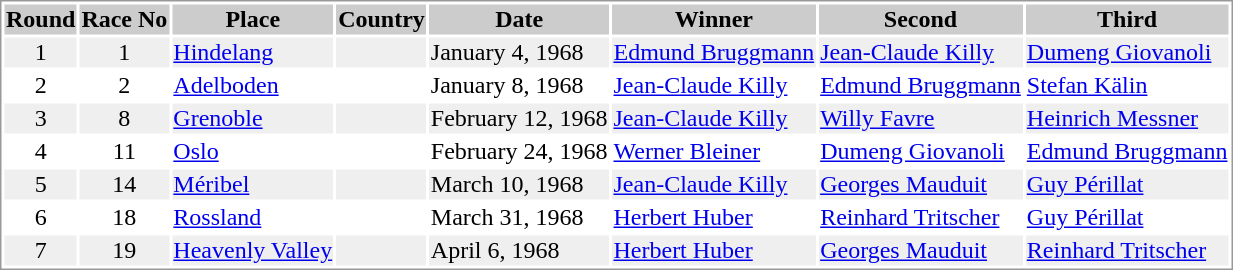<table border="0" style="border: 1px solid #999; background-color:#FFFFFF; text-align:center">
<tr align="center" bgcolor="#CCCCCC">
<th>Round</th>
<th>Race No</th>
<th>Place</th>
<th>Country</th>
<th>Date</th>
<th>Winner</th>
<th>Second</th>
<th>Third</th>
</tr>
<tr bgcolor="#EFEFEF">
<td>1</td>
<td>1</td>
<td align="left"><a href='#'>Hindelang</a></td>
<td align="left"></td>
<td align="left">January 4, 1968</td>
<td align="left"> <a href='#'>Edmund Bruggmann</a></td>
<td align="left"> <a href='#'>Jean-Claude Killy</a></td>
<td align="left"> <a href='#'>Dumeng Giovanoli</a></td>
</tr>
<tr>
<td>2</td>
<td>2</td>
<td align="left"><a href='#'>Adelboden</a></td>
<td align="left"></td>
<td align="left">January 8, 1968</td>
<td align="left"> <a href='#'>Jean-Claude Killy</a></td>
<td align="left"> <a href='#'>Edmund Bruggmann</a></td>
<td align="left"> <a href='#'>Stefan Kälin</a></td>
</tr>
<tr bgcolor="#EFEFEF">
<td>3</td>
<td>8</td>
<td align="left"><a href='#'>Grenoble</a></td>
<td align="left"></td>
<td align="left">February 12, 1968</td>
<td align="left"> <a href='#'>Jean-Claude Killy</a></td>
<td align="left"> <a href='#'>Willy Favre</a></td>
<td align="left"> <a href='#'>Heinrich Messner</a></td>
</tr>
<tr>
<td>4</td>
<td>11</td>
<td align="left"><a href='#'>Oslo</a></td>
<td align="left"></td>
<td align="left">February 24, 1968</td>
<td align="left"> <a href='#'>Werner Bleiner</a></td>
<td align="left"> <a href='#'>Dumeng Giovanoli</a></td>
<td align="left"> <a href='#'>Edmund Bruggmann</a></td>
</tr>
<tr bgcolor="#EFEFEF">
<td>5</td>
<td>14</td>
<td align="left"><a href='#'>Méribel</a></td>
<td align="left"></td>
<td align="left">March 10, 1968</td>
<td align="left"> <a href='#'>Jean-Claude Killy</a></td>
<td align="left"> <a href='#'>Georges Mauduit</a></td>
<td align="left"> <a href='#'>Guy Périllat</a></td>
</tr>
<tr>
<td>6</td>
<td>18</td>
<td align="left"><a href='#'>Rossland</a></td>
<td align="left"></td>
<td align="left">March 31, 1968</td>
<td align="left"> <a href='#'>Herbert Huber</a></td>
<td align="left"> <a href='#'>Reinhard Tritscher</a></td>
<td align="left"> <a href='#'>Guy Périllat</a></td>
</tr>
<tr bgcolor="#EFEFEF">
<td>7</td>
<td>19</td>
<td align="left"><a href='#'>Heavenly Valley</a></td>
<td align="left"></td>
<td align="left">April 6, 1968</td>
<td align="left"> <a href='#'>Herbert Huber</a></td>
<td align="left"> <a href='#'>Georges Mauduit</a></td>
<td align="left"> <a href='#'>Reinhard Tritscher</a></td>
</tr>
</table>
